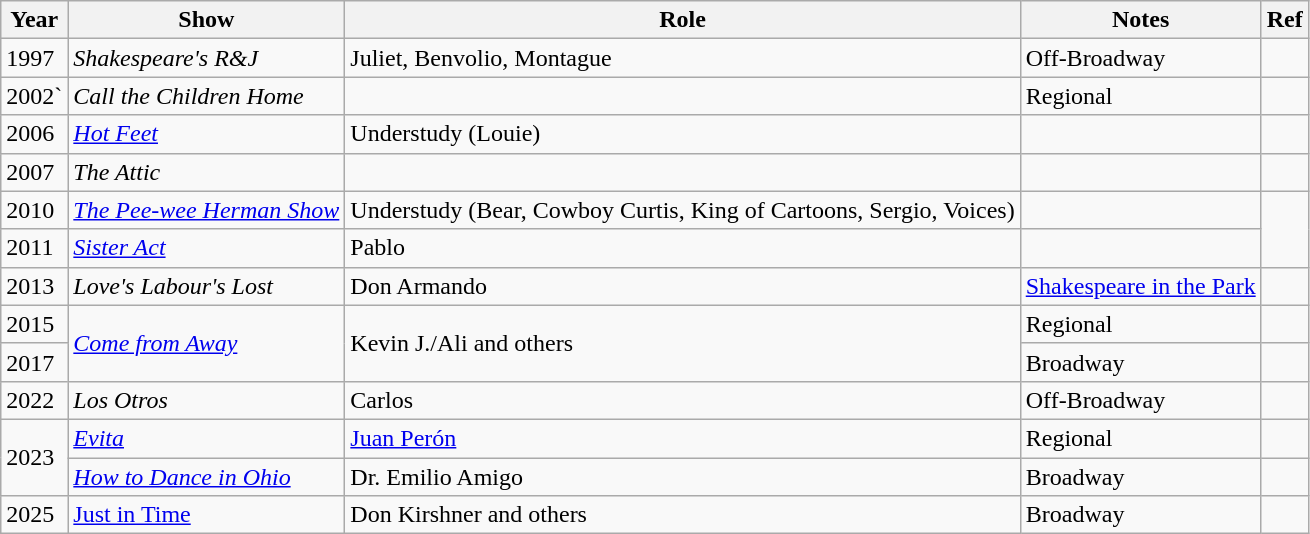<table class="wikitable">
<tr>
<th>Year</th>
<th>Show</th>
<th>Role</th>
<th>Notes</th>
<th>Ref</th>
</tr>
<tr>
<td>1997</td>
<td><em>Shakespeare's R&J</em></td>
<td>Juliet, Benvolio, Montague</td>
<td>Off-Broadway</td>
<td></td>
</tr>
<tr>
<td>2002`</td>
<td><em>Call the Children Home</em></td>
<td></td>
<td>Regional</td>
<td></td>
</tr>
<tr>
<td>2006</td>
<td><em><a href='#'>Hot Feet</a></em></td>
<td>Understudy (Louie)</td>
<td></td>
<td></td>
</tr>
<tr>
<td>2007</td>
<td><em>The Attic</em></td>
<td></td>
<td></td>
<td></td>
</tr>
<tr>
<td>2010</td>
<td><em><a href='#'>The Pee-wee Herman Show</a></em></td>
<td>Understudy (Bear, Cowboy Curtis, King of Cartoons, Sergio, Voices)</td>
<td></td>
<td rowspan="2"></td>
</tr>
<tr>
<td>2011</td>
<td><em><a href='#'>Sister Act</a></em></td>
<td>Pablo</td>
<td></td>
</tr>
<tr>
<td>2013</td>
<td><em>Love's Labour's Lost</em></td>
<td>Don Armando</td>
<td><a href='#'>Shakespeare in the Park</a></td>
<td></td>
</tr>
<tr>
<td>2015</td>
<td rowspan="2"><em><a href='#'>Come from Away</a></em></td>
<td rowspan="2">Kevin J./Ali and others</td>
<td>Regional</td>
<td></td>
</tr>
<tr>
<td>2017</td>
<td>Broadway</td>
<td></td>
</tr>
<tr>
<td>2022</td>
<td><em>Los Otros</em></td>
<td>Carlos</td>
<td>Off-Broadway</td>
<td></td>
</tr>
<tr>
<td rowspan="2">2023</td>
<td><em><a href='#'>Evita</a></em></td>
<td><a href='#'>Juan Perón</a></td>
<td>Regional</td>
<td></td>
</tr>
<tr>
<td><em><a href='#'>How to Dance in Ohio</a></em></td>
<td>Dr. Emilio Amigo</td>
<td>Broadway</td>
<td></td>
</tr>
<tr>
<td>2025</td>
<td><a href='#'>Just in Time</a></td>
<td>Don Kirshner and others</td>
<td>Broadway</td>
<td></td>
</tr>
</table>
